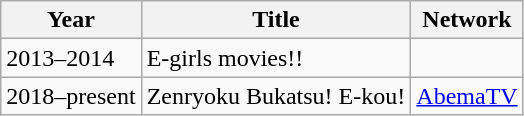<table class="wikitable">
<tr>
<th>Year</th>
<th>Title</th>
<th>Network</th>
</tr>
<tr>
<td>2013–2014</td>
<td>E-girls movies!!</td>
<td></td>
</tr>
<tr>
<td>2018–present</td>
<td>Zenryoku Bukatsu! E-kou!</td>
<td><a href='#'>AbemaTV</a></td>
</tr>
</table>
